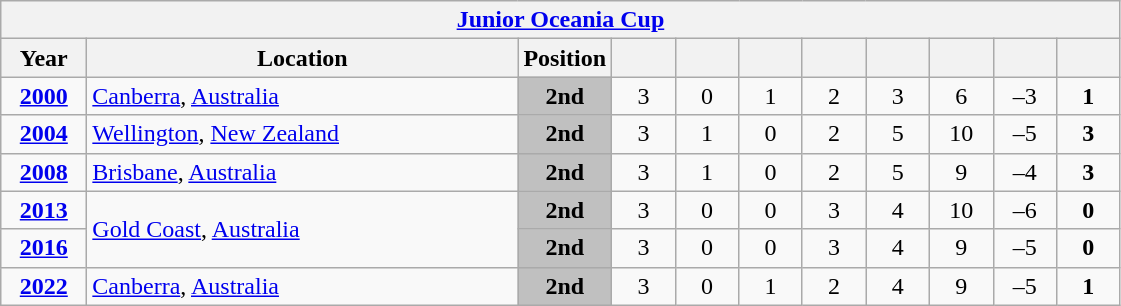<table class="wikitable" style="text-align: center;">
<tr>
<th colspan=11><strong><a href='#'>Junior Oceania Cup</a></strong></th>
</tr>
<tr>
<th style="width: 50px;">Year</th>
<th style="width: 280px;">Location</th>
<th style="width: 50px;">Position</th>
<th style="width: 35px;"></th>
<th style="width: 35px;"></th>
<th style="width: 35px;"></th>
<th style="width: 35px;"></th>
<th style="width: 35px;"></th>
<th style="width: 35px;"></th>
<th style="width: 35px;"></th>
<th style="width: 35px;"></th>
</tr>
<tr>
<td><strong><a href='#'>2000</a></strong></td>
<td style="text-align: left;"> <a href='#'>Canberra</a>, <a href='#'>Australia</a></td>
<td style="background-color: silver"><strong>2nd</strong></td>
<td>3</td>
<td>0</td>
<td>1</td>
<td>2</td>
<td>3</td>
<td>6</td>
<td>–3</td>
<td><strong>1</strong></td>
</tr>
<tr>
<td><strong><a href='#'>2004</a></strong></td>
<td style="text-align: left;"> <a href='#'>Wellington</a>, <a href='#'>New Zealand</a></td>
<td style="background-color: silver"><strong>2nd</strong></td>
<td>3</td>
<td>1</td>
<td>0</td>
<td>2</td>
<td>5</td>
<td>10</td>
<td>–5</td>
<td><strong>3</strong></td>
</tr>
<tr>
<td><strong><a href='#'>2008</a></strong></td>
<td style="text-align: left;"> <a href='#'>Brisbane</a>, <a href='#'>Australia</a></td>
<td style="background-color: silver"><strong>2nd</strong></td>
<td>3</td>
<td>1</td>
<td>0</td>
<td>2</td>
<td>5</td>
<td>9</td>
<td>–4</td>
<td><strong>3</strong></td>
</tr>
<tr>
<td><strong><a href='#'>2013</a></strong></td>
<td rowspan=2; style="text-align: left;"> <a href='#'>Gold Coast</a>, <a href='#'>Australia</a></td>
<td style="background-color: silver"><strong>2nd</strong></td>
<td>3</td>
<td>0</td>
<td>0</td>
<td>3</td>
<td>4</td>
<td>10</td>
<td>–6</td>
<td><strong>0</strong></td>
</tr>
<tr>
<td><strong><a href='#'>2016</a></strong></td>
<td style="background-color: silver"><strong>2nd</strong></td>
<td>3</td>
<td>0</td>
<td>0</td>
<td>3</td>
<td>4</td>
<td>9</td>
<td>–5</td>
<td><strong>0</strong></td>
</tr>
<tr>
<td><strong><a href='#'>2022</a></strong></td>
<td style="text-align: left;"> <a href='#'>Canberra</a>, <a href='#'>Australia</a></td>
<td style="background-color: silver"><strong>2nd</strong></td>
<td>3</td>
<td>0</td>
<td>1</td>
<td>2</td>
<td>4</td>
<td>9</td>
<td>–5</td>
<td><strong>1</strong></td>
</tr>
</table>
